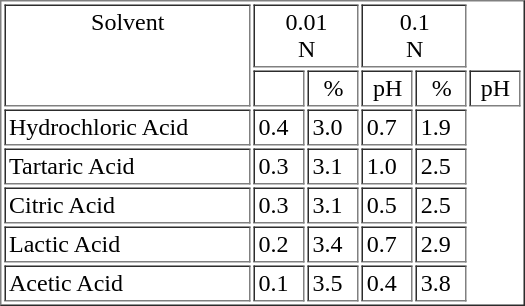<table style="text-align: left; width: 350px; height: 150px;" border="1" cellpadding="2" cellspacing="2">
<tr>
<td colspan="1" rowspan="2"style="vertical-align: top; text-align: center;">Solvent</td>
<td colspan="2" style="vertical-align: top; text-align: center;">0.01<br>N</td>
<td colspan="2" style="vertical-align: top; text-align: center;">0.1<br>N</td>
</tr>
<tr>
<td style="vertical-align: top;"></td>
<td style="vertical-align: top; text-align: center;">%</td>
<td style="vertical-align: top; text-align: center;">pH</td>
<td style="vertical-align: top; text-align: center;">%</td>
<td style="vertical-align: top; text-align: center;">pH</td>
</tr>
<tr>
<td style="vertical-align: top;">Hydrochloric Acid</td>
<td style="vertical-align: top;">0.4</td>
<td style="vertical-align: top;">3.0</td>
<td style="vertical-align: top;">0.7</td>
<td style="vertical-align: top;">1.9</td>
</tr>
<tr>
<td style="vertical-align: top;">Tartaric Acid</td>
<td style="vertical-align: top;">0.3</td>
<td style="vertical-align: top;">3.1</td>
<td style="vertical-align: top;">1.0</td>
<td style="vertical-align: top;">2.5</td>
</tr>
<tr>
<td style="vertical-align: top;">Citric Acid</td>
<td style="vertical-align: top;">0.3</td>
<td style="vertical-align: top;">3.1</td>
<td style="vertical-align: top;">0.5</td>
<td style="vertical-align: top;">2.5</td>
</tr>
<tr>
<td style="vertical-align: top;">Lactic Acid</td>
<td style="vertical-align: top;">0.2</td>
<td style="vertical-align: top;">3.4</td>
<td style="vertical-align: top;">0.7</td>
<td style="vertical-align: top;">2.9</td>
</tr>
<tr>
<td style="vertical-align: top;">Acetic Acid</td>
<td style="vertical-align: top;">0.1</td>
<td style="vertical-align: top;">3.5</td>
<td style="vertical-align: top;">0.4</td>
<td style="vertical-align: top;">3.8</td>
</tr>
</table>
